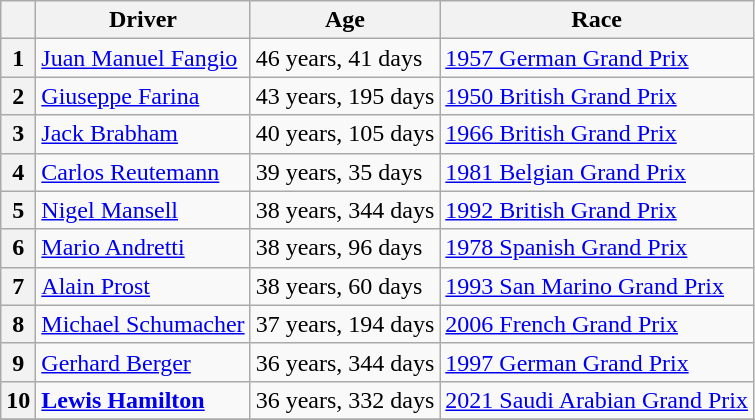<table class="wikitable">
<tr>
<th></th>
<th>Driver</th>
<th>Age</th>
<th>Race</th>
</tr>
<tr>
<th>1</th>
<td> <a href='#'>Juan Manuel Fangio</a></td>
<td>46 years, 41 days</td>
<td><a href='#'>1957 German Grand Prix</a></td>
</tr>
<tr>
<th>2</th>
<td> <a href='#'>Giuseppe Farina</a></td>
<td>43 years, 195 days</td>
<td><a href='#'>1950 British Grand Prix</a></td>
</tr>
<tr>
<th>3</th>
<td> <a href='#'>Jack Brabham</a></td>
<td>40 years, 105 days</td>
<td><a href='#'>1966 British Grand Prix</a></td>
</tr>
<tr>
<th>4</th>
<td> <a href='#'>Carlos Reutemann</a></td>
<td>39 years, 35 days</td>
<td><a href='#'>1981 Belgian Grand Prix</a></td>
</tr>
<tr>
<th>5</th>
<td> <a href='#'>Nigel Mansell</a></td>
<td>38 years, 344 days</td>
<td><a href='#'>1992 British Grand Prix</a></td>
</tr>
<tr>
<th>6</th>
<td> <a href='#'>Mario Andretti</a></td>
<td>38 years, 96 days</td>
<td><a href='#'>1978 Spanish Grand Prix</a></td>
</tr>
<tr>
<th>7</th>
<td> <a href='#'>Alain Prost</a></td>
<td>38 years, 60 days</td>
<td><a href='#'>1993 San Marino Grand Prix</a></td>
</tr>
<tr>
<th>8</th>
<td> <a href='#'>Michael Schumacher</a></td>
<td>37 years, 194 days</td>
<td><a href='#'>2006 French Grand Prix</a></td>
</tr>
<tr>
<th>9</th>
<td> <a href='#'>Gerhard Berger</a></td>
<td>36 years, 344 days</td>
<td><a href='#'>1997 German Grand Prix</a></td>
</tr>
<tr>
<th>10</th>
<td> <strong><a href='#'>Lewis Hamilton</a></strong></td>
<td>36 years, 332 days</td>
<td><a href='#'>2021 Saudi Arabian Grand Prix</a></td>
</tr>
<tr>
</tr>
</table>
